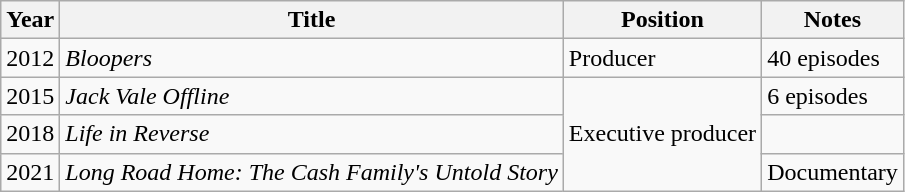<table class="wikitable unsortable">
<tr>
<th>Year</th>
<th>Title</th>
<th>Position</th>
<th class="unsortable">Notes</th>
</tr>
<tr>
<td>2012</td>
<td><em>Bloopers</em></td>
<td>Producer</td>
<td>40 episodes</td>
</tr>
<tr>
<td>2015</td>
<td><em>Jack Vale Offline</em></td>
<td rowspan="3">Executive producer</td>
<td>6 episodes</td>
</tr>
<tr>
<td>2018</td>
<td><em>Life in Reverse</em></td>
<td></td>
</tr>
<tr>
<td>2021</td>
<td><em>Long Road Home: The Cash Family's Untold Story</em></td>
<td>Documentary</td>
</tr>
</table>
